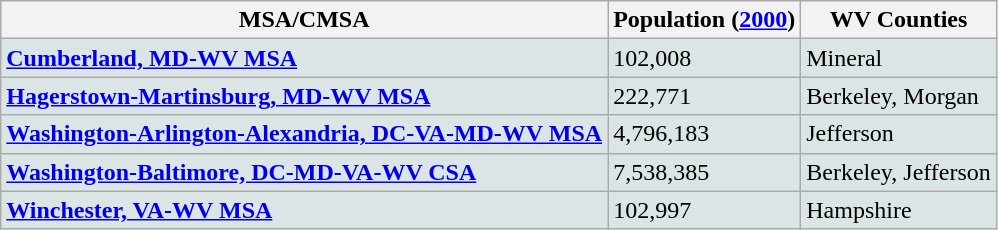<table class = "wikitable">
<tr>
<th>MSA/CMSA</th>
<th>Population (<a href='#'>2000</a>)</th>
<th>WV Counties</th>
</tr>
<tr align="cemter"  style="vertical-align:top; background:#dce5e5; text-align:left;">
<td><strong><a href='#'>Cumberland, MD-WV MSA</a></strong></td>
<td>102,008</td>
<td>Mineral</td>
</tr>
<tr align="cemter"  style="vertical-align:top; background:#dce5e5;">
<td style="text-align:left;"><strong><a href='#'>Hagerstown-Martinsburg, MD-WV MSA</a></strong></td>
<td style="text-align:left;">222,771</td>
<td style="text-align:left;">Berkeley, Morgan</td>
</tr>
<tr align="cemter"  style="vertical-align:top; background:#dce5e5; text-align:left;">
<td><strong><a href='#'>Washington-Arlington-Alexandria, DC-VA-MD-WV MSA</a></strong></td>
<td>4,796,183</td>
<td>Jefferson</td>
</tr>
<tr align="cemter"  style="vertical-align:top; background:#dce5e5;">
<td style="text-align:left;"><strong><a href='#'>Washington-Baltimore, DC-MD-VA-WV CSA</a></strong></td>
<td style="text-align:left;">7,538,385</td>
<td style="text-align:left;">Berkeley, Jefferson</td>
</tr>
<tr align="cemter"  style="vertical-align:top; background:#dce5e5; text-align:left;">
<td><strong><a href='#'>Winchester, VA-WV MSA</a></strong></td>
<td>102,997</td>
<td>Hampshire</td>
</tr>
</table>
